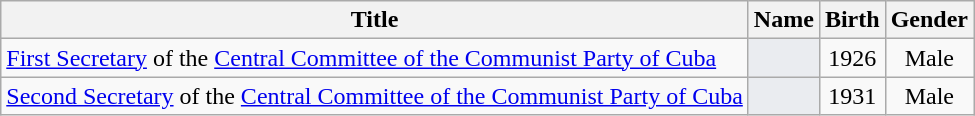<table class="wikitable sortable" style=text-align:center>
<tr>
<th>Title</th>
<th>Name</th>
<th>Birth</th>
<th>Gender</th>
</tr>
<tr>
<td align="left"><a href='#'>First Secretary</a> of the <a href='#'>Central Committee of the Communist Party of Cuba</a></td>
<td bgcolor = #EAECF0></td>
<td>1926</td>
<td>Male</td>
</tr>
<tr>
<td align="left"><a href='#'>Second Secretary</a> of the <a href='#'>Central Committee of the Communist Party of Cuba</a></td>
<td bgcolor = #EAECF0></td>
<td>1931</td>
<td>Male</td>
</tr>
</table>
